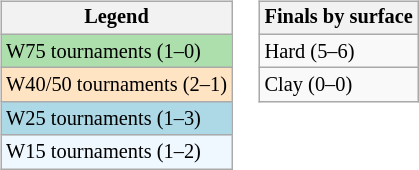<table>
<tr valign=top>
<td><br><table class=wikitable style="font-size:85%">
<tr>
<th>Legend</th>
</tr>
<tr style="background:#addfad;">
<td>W75 tournaments (1–0)</td>
</tr>
<tr style="background:#ffe4c4;">
<td>W40/50 tournaments (2–1)</td>
</tr>
<tr style="background:lightblue;">
<td>W25 tournaments (1–3)</td>
</tr>
<tr style="background:#f0f8ff;">
<td>W15 tournaments (1–2)</td>
</tr>
</table>
</td>
<td><br><table class=wikitable style="font-size:85%">
<tr>
<th>Finals by surface</th>
</tr>
<tr>
<td>Hard (5–6)</td>
</tr>
<tr>
<td>Clay (0–0)</td>
</tr>
</table>
</td>
</tr>
</table>
